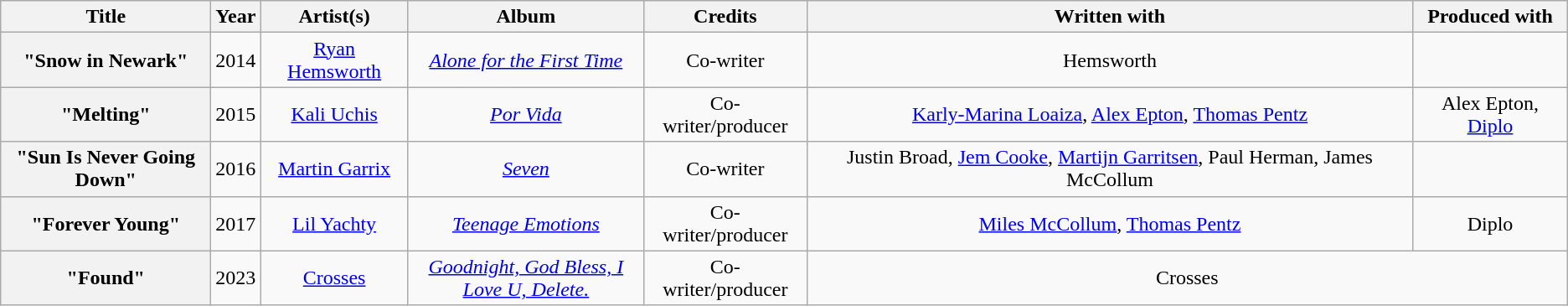<table class="wikitable plainrowheaders" style="text-align:center">
<tr>
<th scope="col" style="width:160px;">Title</th>
<th scope="col">Year</th>
<th scope="col">Artist(s)</th>
<th scope="col" style="width:180px;">Album</th>
<th scope="col">Credits</th>
<th scope="col">Written with</th>
<th scope="col">Produced with</th>
</tr>
<tr>
<th scope="row">"Snow in Newark"<br></th>
<td>2014</td>
<td><a href='#'>Ryan Hemsworth</a></td>
<td><em><a href='#'>Alone for the First Time</a></em></td>
<td>Co-writer</td>
<td>Hemsworth</td>
<td></td>
</tr>
<tr>
<th scope="row">"Melting"</th>
<td>2015</td>
<td><a href='#'>Kali Uchis</a></td>
<td><em><a href='#'>Por Vida</a></em></td>
<td>Co-writer/producer</td>
<td><a href='#'>Karly-Marina Loaiza</a>, <a href='#'>Alex Epton</a>, <a href='#'>Thomas Pentz</a></td>
<td>Alex Epton, <a href='#'>Diplo</a></td>
</tr>
<tr>
<th scope="row">"Sun Is Never Going Down"<br></th>
<td>2016</td>
<td><a href='#'>Martin Garrix</a></td>
<td><em><a href='#'>Seven</a></em></td>
<td>Co-writer</td>
<td>Justin Broad, <a href='#'>Jem Cooke</a>, <a href='#'>Martijn Garritsen</a>, Paul Herman, James McCollum</td>
<td></td>
</tr>
<tr>
<th scope="row">"Forever Young"<br></th>
<td>2017</td>
<td><a href='#'>Lil Yachty</a></td>
<td><em><a href='#'>Teenage Emotions</a></em></td>
<td>Co-writer/producer</td>
<td><a href='#'>Miles McCollum</a>, <a href='#'>Thomas Pentz</a></td>
<td>Diplo</td>
</tr>
<tr>
<th scope="row">"Found"</th>
<td>2023</td>
<td><a href='#'>Crosses</a></td>
<td><em><a href='#'>Goodnight, God Bless, I Love U, Delete.</a></em></td>
<td>Co-writer/producer</td>
<td colspan="2">Crosses</td>
</tr>
</table>
